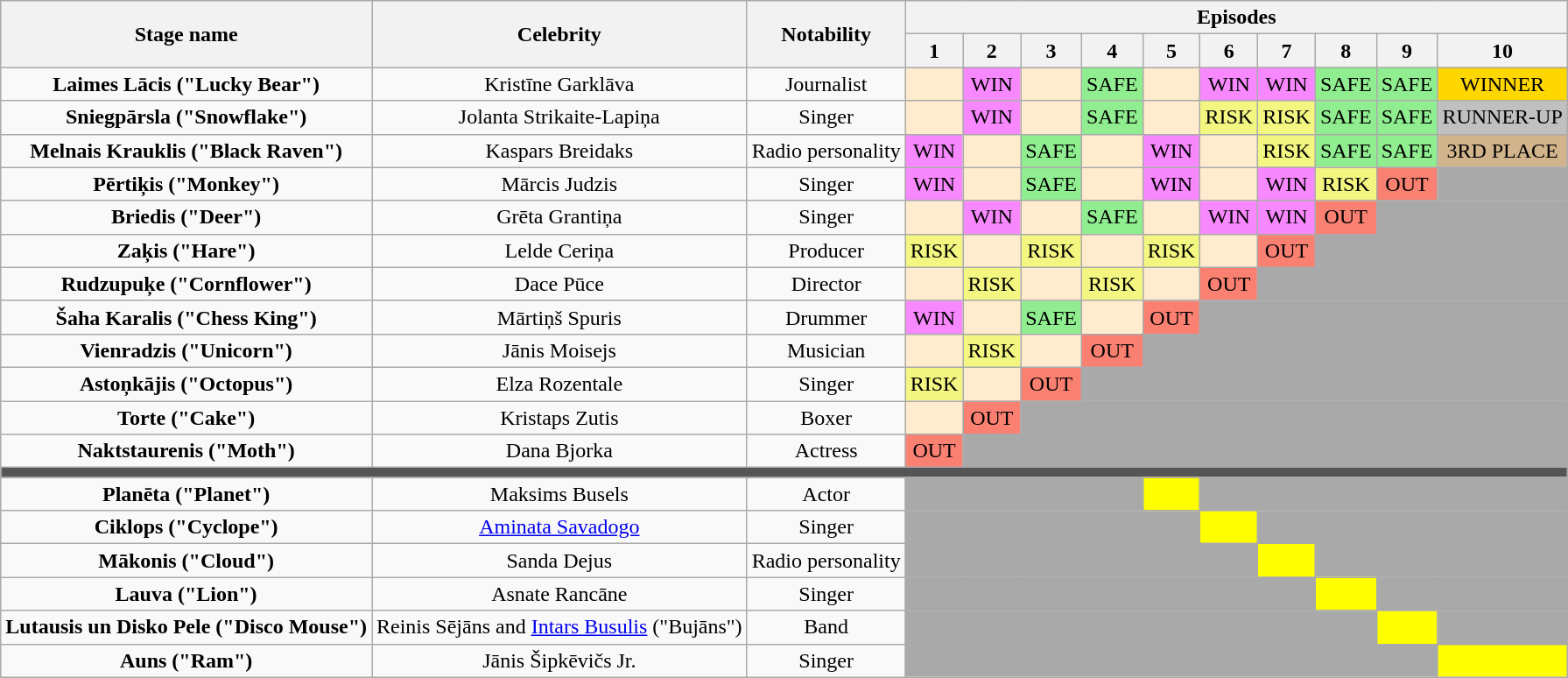<table class="wikitable" style="text-align:center; ">
<tr>
<th rowspan="2">Stage name</th>
<th rowspan="2">Celebrity</th>
<th rowspan="2">Notability</th>
<th colspan="10">Episodes</th>
</tr>
<tr>
<th>1</th>
<th>2</th>
<th>3</th>
<th>4</th>
<th>5</th>
<th>6</th>
<th>7</th>
<th>8</th>
<th>9</th>
<th>10</th>
</tr>
<tr>
<td><strong>Laimes Lācis ("Lucky Bear")</strong></td>
<td>Kristīne Garklāva</td>
<td>Journalist</td>
<td bgcolor="#FFEBCD"></td>
<td bgcolor="#F888FD">WIN</td>
<td bgcolor="#FFEBCD"></td>
<td bgcolor="lightgreen">SAFE</td>
<td bgcolor="#FFEBCD"></td>
<td bgcolor="#F888FD">WIN</td>
<td bgcolor="#F888FD">WIN</td>
<td bgcolor="lightgreen">SAFE</td>
<td bgcolor="lightgreen">SAFE</td>
<td bgcolor=gold>WINNER</td>
</tr>
<tr>
<td><strong>Sniegpārsla ("Snowflake")</strong></td>
<td>Jolanta Strikaite-Lapiņa</td>
<td>Singer</td>
<td bgcolor="#FFEBCD"></td>
<td bgcolor="#F888FD">WIN</td>
<td bgcolor="#FFEBCD"></td>
<td bgcolor="lightgreen">SAFE</td>
<td bgcolor="#FFEBCD"></td>
<td bgcolor="#F3F781">RISK</td>
<td bgcolor="#F3F781">RISK</td>
<td bgcolor="lightgreen">SAFE</td>
<td bgcolor="lightgreen">SAFE</td>
<td bgcolor=silver>RUNNER-UP</td>
</tr>
<tr>
<td><strong>Melnais Krauklis ("Black Raven")</strong></td>
<td>Kaspars Breidaks</td>
<td>Radio personality</td>
<td bgcolor="#F888FD">WIN</td>
<td bgcolor="#FFEBCD"></td>
<td bgcolor="lightgreen">SAFE</td>
<td bgcolor="#FFEBCD"></td>
<td bgcolor="#F888FD">WIN</td>
<td bgcolor="#FFEBCD"></td>
<td bgcolor="#F3F781">RISK</td>
<td bgcolor="lightgreen">SAFE</td>
<td bgcolor="lightgreen">SAFE</td>
<td bgcolor=tan>3RD PLACE</td>
</tr>
<tr>
<td><strong>Pērtiķis ("Monkey")</strong></td>
<td>Mārcis Judzis</td>
<td>Singer</td>
<td bgcolor="#F888FD">WIN</td>
<td bgcolor="#FFEBCD"></td>
<td bgcolor="lightgreen">SAFE</td>
<td bgcolor="#FFEBCD"></td>
<td bgcolor="#F888FD">WIN</td>
<td bgcolor="#FFEBCD"></td>
<td bgcolor="#F888FD">WIN</td>
<td bgcolor="#F3F781">RISK</td>
<td bgcolor="salmon">OUT</td>
<td colspan="1" bgcolor=darkgray></td>
</tr>
<tr>
<td><strong>Briedis ("Deer")</strong></td>
<td>Grēta Grantiņa</td>
<td>Singer</td>
<td bgcolor="#FFEBCD"></td>
<td bgcolor="#F888FD">WIN</td>
<td bgcolor="#FFEBCD"></td>
<td bgcolor="lightgreen">SAFE</td>
<td bgcolor="#FFEBCD"></td>
<td bgcolor="#F888FD">WIN</td>
<td bgcolor="#F888FD">WIN</td>
<td bgcolor="salmon">OUT</td>
<td colspan="2" bgcolor=darkgray></td>
</tr>
<tr>
<td><strong>Zaķis ("Hare")</strong></td>
<td>Lelde Ceriņa</td>
<td>Producer</td>
<td bgcolor="#F3F781">RISK</td>
<td bgcolor="#FFEBCD"></td>
<td bgcolor="#F3F781">RISK</td>
<td bgcolor="#FFEBCD"></td>
<td bgcolor="#F3F781">RISK</td>
<td bgcolor="#FFEBCD"></td>
<td bgcolor="salmon">OUT</td>
<td colspan="3" bgcolor=darkgray></td>
</tr>
<tr>
<td><strong>Rudzupuķe ("Cornflower")</strong></td>
<td>Dace Pūce</td>
<td>Director</td>
<td bgcolor="#FFEBCD"></td>
<td bgcolor="#F3F781">RISK</td>
<td bgcolor="#FFEBCD"></td>
<td bgcolor="#F3F781">RISK</td>
<td bgcolor="#FFEBCD"></td>
<td bgcolor="salmon">OUT</td>
<td colspan="4" bgcolor=darkgray></td>
</tr>
<tr>
<td><strong>Šaha Karalis ("Chess King")</strong></td>
<td>Mārtiņš Spuris</td>
<td>Drummer</td>
<td bgcolor="#F888FD">WIN</td>
<td bgcolor="#FFEBCD"></td>
<td bgcolor="lightgreen">SAFE</td>
<td bgcolor="#FFEBCD"></td>
<td bgcolor="salmon">OUT</td>
<td colspan="5" bgcolor=darkgray></td>
</tr>
<tr>
<td><strong>Vienradzis ("Unicorn")</strong></td>
<td>Jānis Moisejs</td>
<td>Musician</td>
<td bgcolor="#FFEBCD"></td>
<td bgcolor="#F3F781">RISK</td>
<td bgcolor="#FFEBCD"></td>
<td bgcolor="salmon">OUT</td>
<td colspan="6" bgcolor=darkgray></td>
</tr>
<tr>
<td><strong>Astoņkājis ("Octopus")</strong></td>
<td>Elza Rozentale</td>
<td>Singer</td>
<td bgcolor="#F3F781">RISK</td>
<td bgcolor="#FFEBCD"></td>
<td bgcolor="salmon">OUT</td>
<td colspan="7" bgcolor=darkgray></td>
</tr>
<tr>
<td><strong>Torte ("Cake")</strong></td>
<td>Kristaps Zutis</td>
<td>Boxer</td>
<td bgcolor="#FFEBCD"></td>
<td bgcolor="salmon">OUT</td>
<td colspan="8" bgcolor=darkgray></td>
</tr>
<tr>
<td><strong>Naktstaurenis ("Moth")</strong></td>
<td>Dana Bjorka</td>
<td>Actress</td>
<td bgcolor="salmon">OUT</td>
<td colspan="9" bgcolor=darkgray></td>
</tr>
<tr>
<td colspan=15 style="background:#555555;"></td>
</tr>
<tr>
<td><strong>Planēta ("Planet")</strong></td>
<td>Maksims Busels</td>
<td>Actor</td>
<td colspan="4" bgcolor="darkgrey"></td>
<td bgcolor="yellow"></td>
<td colspan="5" bgcolor=darkgray></td>
</tr>
<tr>
<td><strong>Ciklops ("Cyclope")</strong></td>
<td><a href='#'>Aminata Savadogo</a></td>
<td>Singer</td>
<td colspan="5" bgcolor="darkgrey"></td>
<td bgcolor="yellow"></td>
<td colspan="4" bgcolor=darkgray></td>
</tr>
<tr>
<td><strong>Mākonis ("Cloud")</strong></td>
<td>Sanda Dejus</td>
<td>Radio personality</td>
<td colspan="6" bgcolor="darkgrey"></td>
<td bgcolor="yellow"></td>
<td colspan="3" bgcolor=darkgray></td>
</tr>
<tr>
<td><strong>Lauva ("Lion")</strong></td>
<td>Asnate Rancāne</td>
<td>Singer</td>
<td colspan="7" bgcolor="darkgrey"></td>
<td bgcolor="yellow"></td>
<td colspan="2" bgcolor=darkgray></td>
</tr>
<tr>
<td><strong>Lutausis un Disko Pele ("Disco Mouse")</strong></td>
<td>Reinis Sējāns and <a href='#'>Intars Busulis</a> ("Bujāns")</td>
<td>Band</td>
<td colspan="8" bgcolor="darkgrey"></td>
<td bgcolor="yellow"></td>
<td colspan="1" bgcolor=darkgray></td>
</tr>
<tr>
<td><strong>Auns ("Ram")</strong></td>
<td>Jānis Šipkēvičs Jr.</td>
<td>Singer</td>
<td colspan="9" bgcolor="darkgrey"></td>
<td bgcolor="yellow"></td>
</tr>
</table>
